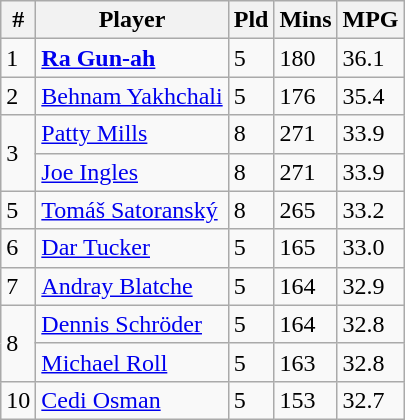<table class=wikitable width=auto>
<tr>
<th>#</th>
<th>Player</th>
<th>Pld</th>
<th>Mins</th>
<th>MPG</th>
</tr>
<tr>
<td>1</td>
<td> <strong><a href='#'>Ra Gun-ah</a></strong></td>
<td>5</td>
<td>180</td>
<td>36.1</td>
</tr>
<tr>
<td>2</td>
<td> <a href='#'>Behnam Yakhchali</a></td>
<td>5</td>
<td>176</td>
<td>35.4</td>
</tr>
<tr>
<td rowspan=2>3</td>
<td> <a href='#'>Patty Mills</a></td>
<td>8</td>
<td>271</td>
<td>33.9</td>
</tr>
<tr>
<td> <a href='#'>Joe Ingles</a></td>
<td>8</td>
<td>271</td>
<td>33.9</td>
</tr>
<tr>
<td>5</td>
<td> <a href='#'>Tomáš Satoranský</a></td>
<td>8</td>
<td>265</td>
<td>33.2</td>
</tr>
<tr>
<td>6</td>
<td> <a href='#'>Dar Tucker</a></td>
<td>5</td>
<td>165</td>
<td>33.0</td>
</tr>
<tr>
<td>7</td>
<td> <a href='#'>Andray Blatche</a></td>
<td>5</td>
<td>164</td>
<td>32.9</td>
</tr>
<tr>
<td rowspan=2>8</td>
<td> <a href='#'>Dennis Schröder</a></td>
<td>5</td>
<td>164</td>
<td>32.8</td>
</tr>
<tr>
<td> <a href='#'>Michael Roll</a></td>
<td>5</td>
<td>163</td>
<td>32.8</td>
</tr>
<tr>
<td>10</td>
<td> <a href='#'>Cedi Osman</a></td>
<td>5</td>
<td>153</td>
<td>32.7</td>
</tr>
</table>
